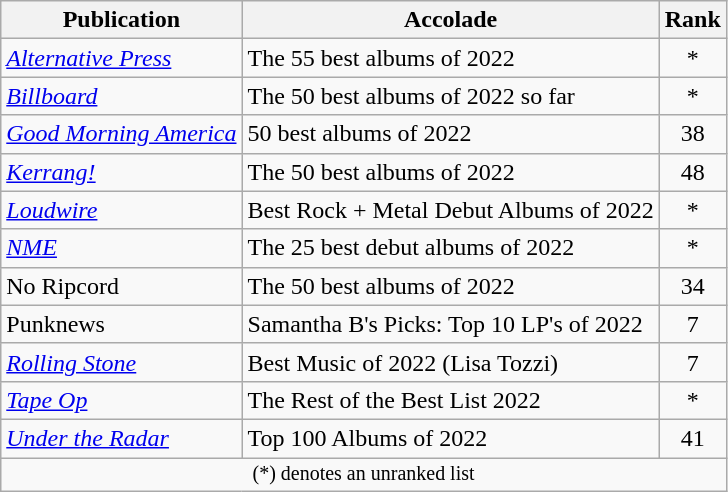<table class="wikitable sortable">
<tr>
<th>Publication</th>
<th class="unsortable">Accolade</th>
<th>Rank</th>
</tr>
<tr>
<td><em><a href='#'>Alternative Press</a></em></td>
<td>The 55 best albums of 2022</td>
<td style="text-align:center;">*</td>
</tr>
<tr>
<td><em><a href='#'>Billboard</a></em></td>
<td>The 50 best albums of 2022 so far</td>
<td style="text-align:center;">*</td>
</tr>
<tr>
<td><em><a href='#'>Good Morning America</a></em></td>
<td>50 best albums of 2022</td>
<td style="text-align:center;">38</td>
</tr>
<tr>
<td><em><a href='#'>Kerrang!</a></em></td>
<td>The 50 best albums of 2022</td>
<td style="text-align:center;">48</td>
</tr>
<tr>
<td><em><a href='#'>Loudwire</a></em></td>
<td>Best Rock + Metal Debut Albums of 2022</td>
<td style="text-align:center;">*</td>
</tr>
<tr>
<td><em><a href='#'>NME</a></em></td>
<td>The 25 best debut albums of 2022</td>
<td style="text-align:center;">*</td>
</tr>
<tr>
<td>No Ripcord</td>
<td>The 50 best albums of 2022</td>
<td style="text-align:center;">34</td>
</tr>
<tr>
<td>Punknews</td>
<td>Samantha B's Picks: Top 10 LP's of 2022</td>
<td style="text-align:center;">7</td>
</tr>
<tr>
<td><em><a href='#'>Rolling Stone</a></em></td>
<td>Best Music of 2022 (Lisa Tozzi)</td>
<td style="text-align:center;">7</td>
</tr>
<tr>
<td><em><a href='#'>Tape Op</a></em></td>
<td>The Rest of the Best List 2022</td>
<td style="text-align:center;">*</td>
</tr>
<tr>
<td><em><a href='#'>Under the Radar</a></em></td>
<td>Top 100 Albums of 2022</td>
<td style="text-align:center;">41</td>
</tr>
<tr class=sortbottom>
<td colspan="3" scope="row" style="text-align:center; font-size:10pt;">(*) denotes an unranked list</td>
</tr>
</table>
